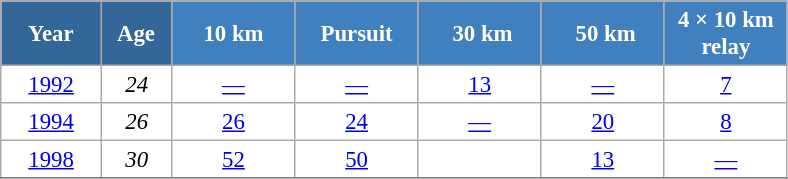<table class="wikitable" style="font-size:95%; text-align:center; border:grey solid 1px; border-collapse:collapse; background:#ffffff;">
<tr>
<th style="background-color:#369; color:white; width:60px;"> Year </th>
<th style="background-color:#369; color:white; width:40px;"> Age </th>
<th style="background-color:#4180be; color:white; width:75px;"> 10 km </th>
<th style="background-color:#4180be; color:white; width:75px;"> Pursuit </th>
<th style="background-color:#4180be; color:white; width:75px;"> 30 km</th>
<th style="background-color:#4180be; color:white; width:75px;"> 50 km</th>
<th style="background-color:#4180be; color:white; width:75px;"> 4 × 10 km <br> relay </th>
</tr>
<tr>
<td><a href='#'>1992</a></td>
<td><em>24</em></td>
<td><a href='#'>—</a></td>
<td><a href='#'>—</a></td>
<td><a href='#'>13</a></td>
<td><a href='#'>—</a></td>
<td><a href='#'>7</a></td>
</tr>
<tr>
<td><a href='#'>1994</a></td>
<td><em>26</em></td>
<td><a href='#'>26</a></td>
<td><a href='#'>24</a></td>
<td><a href='#'>—</a></td>
<td><a href='#'>20</a></td>
<td><a href='#'>8</a></td>
</tr>
<tr>
<td><a href='#'>1998</a></td>
<td><em>30</em></td>
<td><a href='#'>52</a></td>
<td><a href='#'>50</a></td>
<td><a href='#'></a></td>
<td><a href='#'>13</a></td>
<td><a href='#'>—</a></td>
</tr>
<tr>
</tr>
</table>
